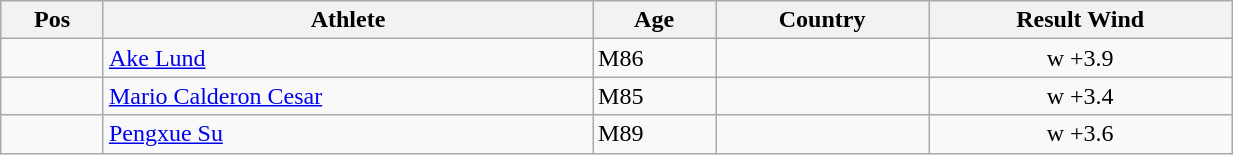<table class="wikitable"  style="text-align:center; width:65%;">
<tr>
<th>Pos</th>
<th>Athlete</th>
<th>Age</th>
<th>Country</th>
<th>Result Wind</th>
</tr>
<tr>
<td align=center></td>
<td align=left><a href='#'>Ake Lund</a></td>
<td align=left>M86</td>
<td align=left></td>
<td>w +3.9</td>
</tr>
<tr>
<td align=center></td>
<td align=left><a href='#'>Mario Calderon Cesar</a></td>
<td align=left>M85</td>
<td align=left></td>
<td>w +3.4</td>
</tr>
<tr>
<td align=center></td>
<td align=left><a href='#'>Pengxue Su</a></td>
<td align=left>M89</td>
<td align=left></td>
<td>w +3.6</td>
</tr>
</table>
